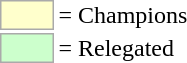<table>
<tr>
<td style="background-color:#ffffcc; border:1px solid #aaaaaa; width:2em;"></td>
<td>= Champions</td>
</tr>
<tr>
<td style="background-color:#ccffcc; border:1px solid #aaaaaa; width:2em;"></td>
<td>= Relegated</td>
</tr>
</table>
